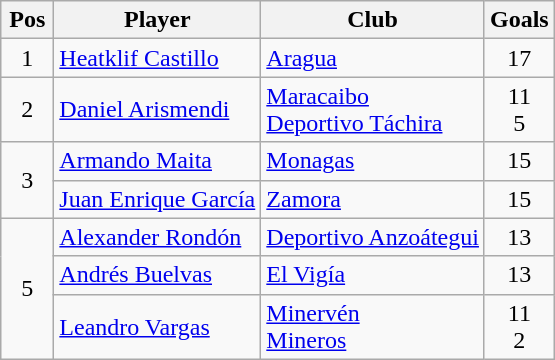<table class="wikitable">
<tr>
<th width=28>Pos</th>
<th>Player</th>
<th>Club</th>
<th>Goals</th>
</tr>
<tr>
<td align="center">1</td>
<td> <a href='#'>Heatklif Castillo</a></td>
<td><a href='#'>Aragua</a></td>
<td align=center>17</td>
</tr>
<tr>
<td align="center">2</td>
<td> <a href='#'>Daniel Arismendi</a></td>
<td><a href='#'>Maracaibo</a><br><a href='#'>Deportivo Táchira</a></td>
<td align=center>11<br>5</td>
</tr>
<tr>
<td rowspan=2 align="center">3</td>
<td> <a href='#'>Armando Maita</a></td>
<td><a href='#'>Monagas</a></td>
<td align=center>15</td>
</tr>
<tr>
<td> <a href='#'>Juan Enrique García</a></td>
<td><a href='#'>Zamora</a></td>
<td align=center>15</td>
</tr>
<tr>
<td rowspan=3 align="center">5</td>
<td> <a href='#'>Alexander Rondón</a></td>
<td><a href='#'>Deportivo Anzoátegui</a></td>
<td align=center>13</td>
</tr>
<tr>
<td> <a href='#'>Andrés Buelvas</a></td>
<td><a href='#'>El Vigía</a></td>
<td align=center>13</td>
</tr>
<tr>
<td> <a href='#'>Leandro Vargas</a></td>
<td><a href='#'>Minervén</a><br><a href='#'>Mineros</a></td>
<td align=center>11<br>2</td>
</tr>
</table>
